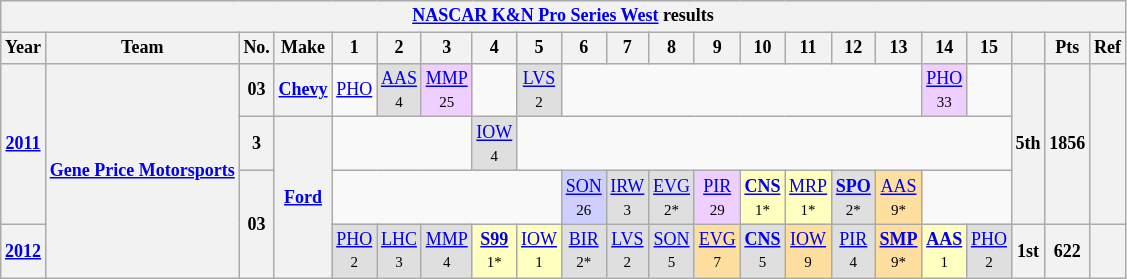<table class="wikitable" style="text-align:center; font-size:75%">
<tr>
<th colspan=45><a href='#'>NASCAR K&N Pro Series West</a> results</th>
</tr>
<tr>
<th>Year</th>
<th>Team</th>
<th>No.</th>
<th>Make</th>
<th>1</th>
<th>2</th>
<th>3</th>
<th>4</th>
<th>5</th>
<th>6</th>
<th>7</th>
<th>8</th>
<th>9</th>
<th>10</th>
<th>11</th>
<th>12</th>
<th>13</th>
<th>14</th>
<th>15</th>
<th></th>
<th>Pts</th>
<th>Ref</th>
</tr>
<tr>
<th rowspan=3><a href='#'>2011</a></th>
<th rowspan=4><a href='#'>Gene Price Motorsports</a></th>
<th>03</th>
<th><a href='#'>Chevy</a></th>
<td><a href='#'>PHO</a></td>
<td style="background:#DFDFDF;"><a href='#'>AAS</a><br><small>4</small></td>
<td style="background:#EFCFFF;"><a href='#'>MMP</a><br><small>25</small></td>
<td></td>
<td style="background:#DFDFDF;"><a href='#'>LVS</a><br><small>2</small></td>
<td colspan=8></td>
<td style="background:#EFCFFF;"><a href='#'>PHO</a><br><small>33</small></td>
<td></td>
<th rowspan=3>5th</th>
<th rowspan=3>1856</th>
<th rowspan=3></th>
</tr>
<tr>
<th>3</th>
<th rowspan=3><a href='#'>Ford</a></th>
<td colspan=3></td>
<td style="background:#DFDFDF;"><a href='#'>IOW</a><br><small>4</small></td>
<td colspan=11></td>
</tr>
<tr>
<th rowspan=2>03</th>
<td colspan=5></td>
<td style="background:#CFCFFF;"><a href='#'>SON</a><br><small>26</small></td>
<td style="background:#DFDFDF;"><a href='#'>IRW</a><br><small>3</small></td>
<td style="background:#DFDFDF;"><a href='#'>EVG</a><br><small>2*</small></td>
<td style="background:#EFCFFF;"><a href='#'>PIR</a><br><small>29</small></td>
<td style="background:#FFFFBF;"><strong><a href='#'>CNS</a></strong><br><small>1*</small></td>
<td style="background:#FFFFBF;"><a href='#'>MRP</a><br><small>1*</small></td>
<td style="background:#DFDFDF;"><strong><a href='#'>SPO</a></strong><br><small>2*</small></td>
<td style="background:#FFDF9F;"><a href='#'>AAS</a><br><small>9*</small></td>
</tr>
<tr>
<th><a href='#'>2012</a></th>
<td style="background:#DFDFDF;"><a href='#'>PHO</a><br><small>2</small></td>
<td style="background:#DFDFDF;"><a href='#'>LHC</a><br><small>3</small></td>
<td style="background:#DFDFDF;"><a href='#'>MMP</a><br><small>4</small></td>
<td style="background:#FFFFBF;"><strong><a href='#'>S99</a></strong><br><small>1*</small></td>
<td style="background:#FFFFBF;"><a href='#'>IOW</a><br><small>1</small></td>
<td style="background:#DFDFDF;"><a href='#'>BIR</a><br><small>2*</small></td>
<td style="background:#DFDFDF;"><a href='#'>LVS</a><br><small>2</small></td>
<td style="background:#DFDFDF;"><a href='#'>SON</a><br><small>5</small></td>
<td style="background:#FFDF9F;"><a href='#'>EVG</a><br><small>7</small></td>
<td style="background:#DFDFDF;"><strong><a href='#'>CNS</a></strong><br><small>5</small></td>
<td style="background:#FFDF9F;"><a href='#'>IOW</a><br><small>9</small></td>
<td style="background:#DFDFDF;"><a href='#'>PIR</a><br><small>4</small></td>
<td style="background:#FFDF9F;"><strong><a href='#'>SMP</a></strong><br><small>9*</small></td>
<td style="background:#FFFFBF;"><strong><a href='#'>AAS</a></strong><br><small>1</small></td>
<td style="background:#DFDFDF;"><a href='#'>PHO</a><br><small>2</small></td>
<th>1st</th>
<th>622</th>
<th></th>
</tr>
</table>
